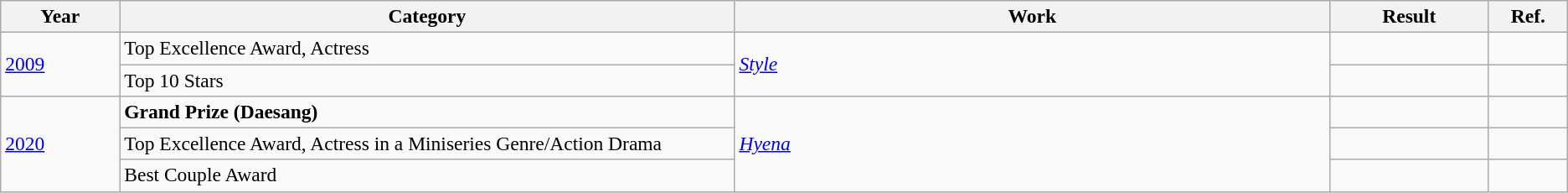<table class="wikitable sortable plainrowheaders" Style=font-size:98%>
<tr>
<th scope="col" style="width:6%;">Year</th>
<th scope="col" style="width:31%;">Category</th>
<th scope="col" style="width:30%;">Work</th>
<th scope="col" style="width:8%;">Result</th>
<th scope="col" style="width:4%;">Ref.</th>
</tr>
<tr>
<td rowspan="2"><a href='#'>2009</a></td>
<td>Top Excellence Award, Actress</td>
<td rowspan="2"><em><a href='#'>Style</a></em></td>
<td></td>
<td></td>
</tr>
<tr>
<td>Top 10 Stars</td>
<td></td>
<td></td>
</tr>
<tr>
<td rowspan="3"><a href='#'>2020</a></td>
<td><strong>Grand Prize (Daesang)</strong></td>
<td rowspan="3"><em><a href='#'>Hyena</a></em></td>
<td></td>
<td></td>
</tr>
<tr>
<td>Top Excellence Award, Actress in a Miniseries Genre/Action Drama</td>
<td></td>
<td></td>
</tr>
<tr>
<td>Best Couple Award</td>
<td></td>
<td></td>
</tr>
</table>
